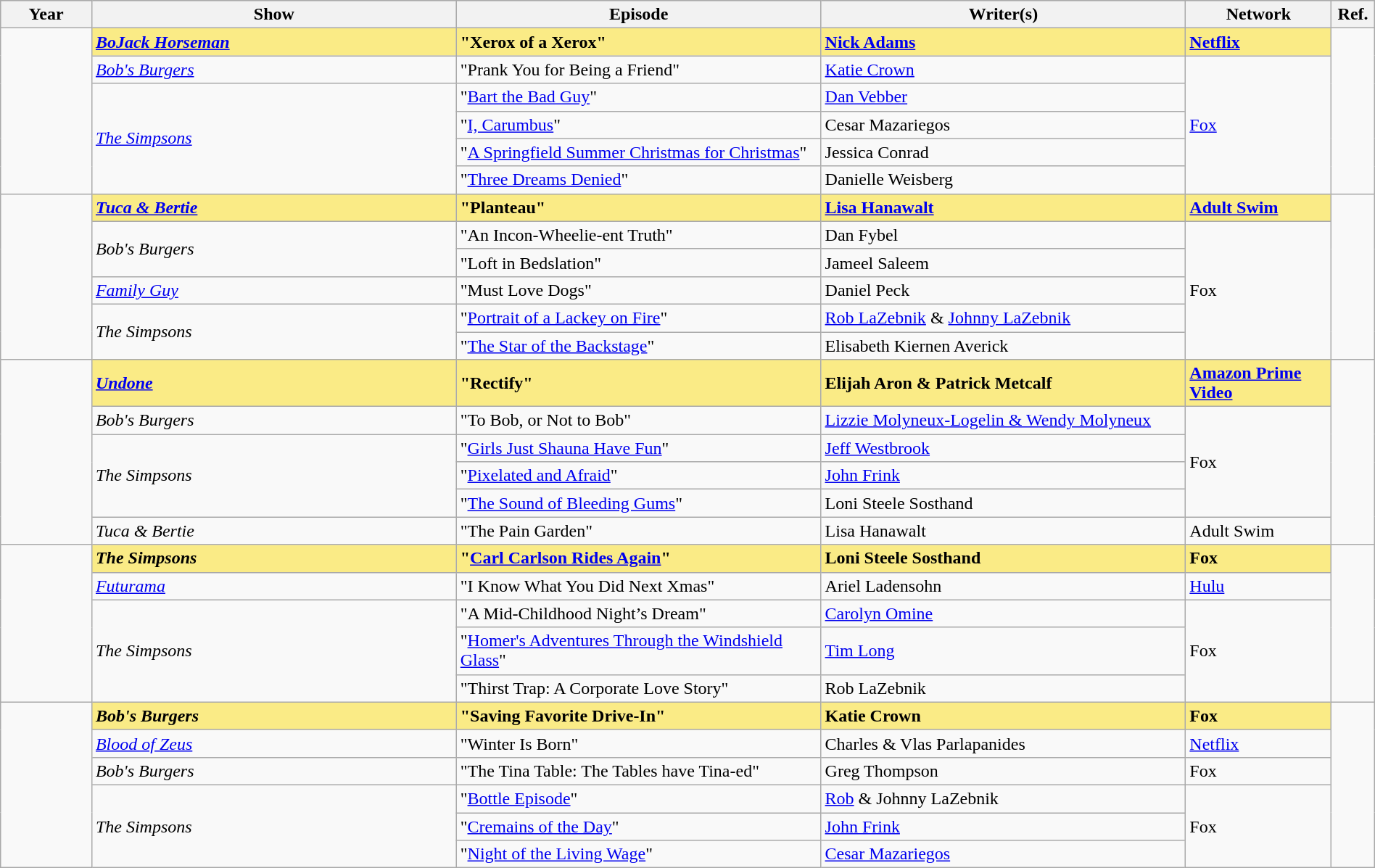<table class="wikitable" style="width:100%">
<tr bgcolor="#CCCCCC" align="center">
<th width="5%">Year</th>
<th width="20%">Show</th>
<th width="20%">Episode</th>
<th width="20%">Writer(s)</th>
<th width="8%">Network</th>
<th width="1%">Ref.</th>
</tr>
<tr>
<td rowspan=6></td>
<td style="background:#FAEB86;"><strong><em><a href='#'>BoJack Horseman</a></em></strong></td>
<td style="background:#FAEB86;"><strong>"Xerox of a Xerox"</strong></td>
<td style="background:#FAEB86;"><strong><a href='#'>Nick Adams</a></strong></td>
<td style="background:#FAEB86;"><strong><a href='#'>Netflix</a></strong></td>
<td rowspan=6></td>
</tr>
<tr>
<td><em><a href='#'>Bob's Burgers</a></em></td>
<td>"Prank You for Being a Friend"</td>
<td><a href='#'>Katie Crown</a></td>
<td rowspan="5"><a href='#'>Fox</a></td>
</tr>
<tr>
<td rowspan="4"><em><a href='#'>The Simpsons</a></em></td>
<td>"<a href='#'>Bart the Bad Guy</a>"</td>
<td><a href='#'>Dan Vebber</a></td>
</tr>
<tr>
<td>"<a href='#'>I, Carumbus</a>"</td>
<td>Cesar Mazariegos</td>
</tr>
<tr>
<td>"<a href='#'>A Springfield Summer Christmas for Christmas</a>"</td>
<td>Jessica Conrad</td>
</tr>
<tr>
<td>"<a href='#'>Three Dreams Denied</a>"</td>
<td>Danielle Weisberg</td>
</tr>
<tr>
<td rowspan=6></td>
<td style="background:#FAEB86;"><strong><em><a href='#'>Tuca & Bertie</a></em></strong></td>
<td style="background:#FAEB86;"><strong>"Planteau"</strong></td>
<td style="background:#FAEB86;"><strong><a href='#'>Lisa Hanawalt</a></strong></td>
<td style="background:#FAEB86;"><strong><a href='#'>Adult Swim</a></strong></td>
<td rowspan="6"></td>
</tr>
<tr>
<td rowspan="2"><em>Bob's Burgers</em></td>
<td>"An Incon-Wheelie-ent Truth"</td>
<td>Dan Fybel</td>
<td rowspan="5">Fox</td>
</tr>
<tr>
<td>"Loft in Bedslation"</td>
<td>Jameel Saleem</td>
</tr>
<tr>
<td><em><a href='#'>Family Guy</a></em></td>
<td>"Must Love Dogs"</td>
<td>Daniel Peck</td>
</tr>
<tr>
<td rowspan="2"><em>The Simpsons</em></td>
<td>"<a href='#'>Portrait of a Lackey on Fire</a>"</td>
<td><a href='#'>Rob LaZebnik</a> & <a href='#'>Johnny LaZebnik</a></td>
</tr>
<tr>
<td>"<a href='#'>The Star of the Backstage</a>"</td>
<td>Elisabeth Kiernen Averick</td>
</tr>
<tr>
<td rowspan=6></td>
<td style="background:#FAEB86;"><strong><em><a href='#'>Undone</a></em></strong></td>
<td style="background:#FAEB86;"><strong>"Rectify"</strong></td>
<td style="background:#FAEB86;"><strong>Elijah Aron & Patrick Metcalf</strong></td>
<td style="background:#FAEB86;"><strong><a href='#'>Amazon Prime Video</a></strong></td>
<td rowspan="6"></td>
</tr>
<tr>
<td><em>Bob's Burgers</em></td>
<td>"To Bob, or Not to Bob"</td>
<td><a href='#'>Lizzie Molyneux-Logelin & Wendy Molyneux</a></td>
<td rowspan="4">Fox</td>
</tr>
<tr>
<td rowspan="3"><em>The Simpsons</em></td>
<td>"<a href='#'>Girls Just Shauna Have Fun</a>"</td>
<td><a href='#'>Jeff Westbrook</a></td>
</tr>
<tr>
<td>"<a href='#'>Pixelated and Afraid</a>"</td>
<td><a href='#'>John Frink</a></td>
</tr>
<tr>
<td>"<a href='#'>The Sound of Bleeding Gums</a>"</td>
<td>Loni Steele Sosthand</td>
</tr>
<tr>
<td><em>Tuca & Bertie</em></td>
<td>"The Pain Garden"</td>
<td>Lisa Hanawalt</td>
<td>Adult Swim</td>
</tr>
<tr>
<td rowspan=5></td>
<td style="background:#FAEB86;"><strong><em>The Simpsons</em></strong></td>
<td style="background:#FAEB86;"><strong>"<a href='#'>Carl Carlson Rides Again</a>"</strong></td>
<td style="background:#FAEB86;"><strong>Loni Steele Sosthand</strong></td>
<td style="background:#FAEB86;"><strong>Fox</strong></td>
<td rowspan="5"></td>
</tr>
<tr>
<td><em><a href='#'>Futurama</a></em></td>
<td>"I Know What You Did Next Xmas"</td>
<td>Ariel Ladensohn</td>
<td><a href='#'>Hulu</a></td>
</tr>
<tr>
<td rowspan="3"><em>The Simpsons</em></td>
<td>"A Mid-Childhood Night’s Dream"</td>
<td><a href='#'>Carolyn Omine</a></td>
<td rowspan=3>Fox</td>
</tr>
<tr>
<td>"<a href='#'>Homer's Adventures Through the Windshield Glass</a>"</td>
<td><a href='#'>Tim Long</a></td>
</tr>
<tr>
<td>"Thirst Trap: A Corporate Love Story"</td>
<td>Rob LaZebnik</td>
</tr>
<tr>
<td rowspan=6></td>
<td style="background:#FAEB86;"><strong><em>Bob's Burgers</em></strong></td>
<td style="background:#FAEB86;"><strong>"Saving Favorite Drive-In"</strong></td>
<td style="background:#FAEB86;"><strong>Katie Crown</strong></td>
<td style="background:#FAEB86;"><strong>Fox</strong></td>
<td rowspan="6"></td>
</tr>
<tr>
<td><em><a href='#'>Blood of Zeus</a></em></td>
<td>"Winter Is Born"</td>
<td>Charles & Vlas Parlapanides</td>
<td><a href='#'>Netflix</a></td>
</tr>
<tr>
<td><em>Bob's Burgers</em></td>
<td>"The Tina Table: The Tables have Tina-ed"</td>
<td>Greg Thompson</td>
<td>Fox</td>
</tr>
<tr>
<td rowspan="3"><em>The Simpsons</em></td>
<td>"<a href='#'>Bottle Episode</a>"</td>
<td><a href='#'>Rob</a> & Johnny LaZebnik</td>
<td rowspan=3>Fox</td>
</tr>
<tr>
<td>"<a href='#'>Cremains of the Day</a>"</td>
<td><a href='#'>John Frink</a></td>
</tr>
<tr>
<td>"<a href='#'>Night of the Living Wage</a>"</td>
<td><a href='#'>Cesar Mazariegos</a></td>
</tr>
</table>
